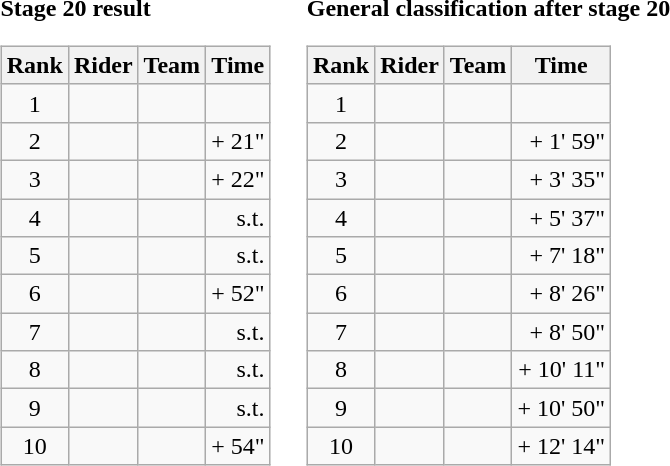<table>
<tr>
<td><strong>Stage 20 result</strong><br><table class="wikitable">
<tr>
<th scope="col">Rank</th>
<th scope="col">Rider</th>
<th scope="col">Team</th>
<th scope="col">Time</th>
</tr>
<tr>
<td style="text-align:center;">1</td>
<td></td>
<td></td>
<td style="text-align:right;"></td>
</tr>
<tr>
<td style="text-align:center;">2</td>
<td></td>
<td></td>
<td style="text-align:right;">+ 21"</td>
</tr>
<tr>
<td style="text-align:center;">3</td>
<td></td>
<td></td>
<td style="text-align:right;">+ 22"</td>
</tr>
<tr>
<td style="text-align:center;">4</td>
<td></td>
<td></td>
<td style="text-align:right;">s.t.</td>
</tr>
<tr>
<td style="text-align:center;">5</td>
<td></td>
<td></td>
<td style="text-align:right;">s.t.</td>
</tr>
<tr>
<td style="text-align:center;">6</td>
<td></td>
<td></td>
<td style="text-align:right;">+ 52"</td>
</tr>
<tr>
<td style="text-align:center;">7</td>
<td></td>
<td></td>
<td style="text-align:right;">s.t.</td>
</tr>
<tr>
<td style="text-align:center;">8</td>
<td> </td>
<td></td>
<td style="text-align:right;">s.t.</td>
</tr>
<tr>
<td style="text-align:center;">9</td>
<td></td>
<td></td>
<td style="text-align:right;">s.t.</td>
</tr>
<tr>
<td style="text-align:center;">10</td>
<td></td>
<td></td>
<td style="text-align:right;">+ 54"</td>
</tr>
</table>
</td>
<td></td>
<td><strong>General classification after stage 20</strong><br><table class="wikitable">
<tr>
<th scope="col">Rank</th>
<th scope="col">Rider</th>
<th scope="col">Team</th>
<th scope="col">Time</th>
</tr>
<tr>
<td style="text-align:center;">1</td>
<td> </td>
<td></td>
<td style="text-align:right;"></td>
</tr>
<tr>
<td style="text-align:center;">2</td>
<td></td>
<td></td>
<td style="text-align:right;">+ 1' 59"</td>
</tr>
<tr>
<td style="text-align:center;">3</td>
<td></td>
<td></td>
<td style="text-align:right;">+ 3' 35"</td>
</tr>
<tr>
<td style="text-align:center;">4</td>
<td></td>
<td></td>
<td style="text-align:right;">+ 5' 37"</td>
</tr>
<tr>
<td style="text-align:center;">5</td>
<td></td>
<td></td>
<td style="text-align:right;">+ 7' 18"</td>
</tr>
<tr>
<td style="text-align:center;">6</td>
<td></td>
<td></td>
<td style="text-align:right;">+ 8' 26"</td>
</tr>
<tr>
<td style="text-align:center;">7</td>
<td></td>
<td></td>
<td style="text-align:right;">+ 8' 50"</td>
</tr>
<tr>
<td style="text-align:center;">8</td>
<td></td>
<td></td>
<td style="text-align:right;">+ 10' 11"</td>
</tr>
<tr>
<td style="text-align:center;">9</td>
<td></td>
<td></td>
<td style="text-align:right;">+ 10' 50"</td>
</tr>
<tr>
<td style="text-align:center;">10</td>
<td></td>
<td></td>
<td style="text-align:right;">+ 12' 14"</td>
</tr>
</table>
</td>
</tr>
</table>
